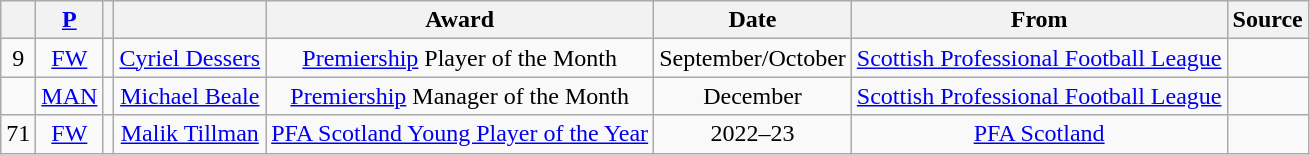<table class="wikitable sortable" style="text-align: center;">
<tr>
<th><br></th>
<th><a href='#'>P</a><br></th>
<th><br></th>
<th><br></th>
<th>Award</th>
<th>Date</th>
<th>From</th>
<th>Source</th>
</tr>
<tr>
<td>9</td>
<td><a href='#'>FW</a></td>
<td></td>
<td><a href='#'>Cyriel Dessers</a></td>
<td><a href='#'>Premiership</a> Player of the Month</td>
<td>September/October</td>
<td><a href='#'>Scottish Professional Football League</a></td>
<td></td>
</tr>
<tr>
<td></td>
<td><a href='#'>MAN</a></td>
<td></td>
<td><a href='#'>Michael Beale</a></td>
<td><a href='#'>Premiership</a> Manager of the Month</td>
<td>December</td>
<td><a href='#'>Scottish Professional Football League</a></td>
<td></td>
</tr>
<tr>
<td>71</td>
<td><a href='#'>FW</a></td>
<td></td>
<td><a href='#'>Malik Tillman</a></td>
<td><a href='#'>PFA Scotland Young Player of the Year</a></td>
<td>2022–23</td>
<td><a href='#'>PFA Scotland</a></td>
<td></td>
</tr>
</table>
